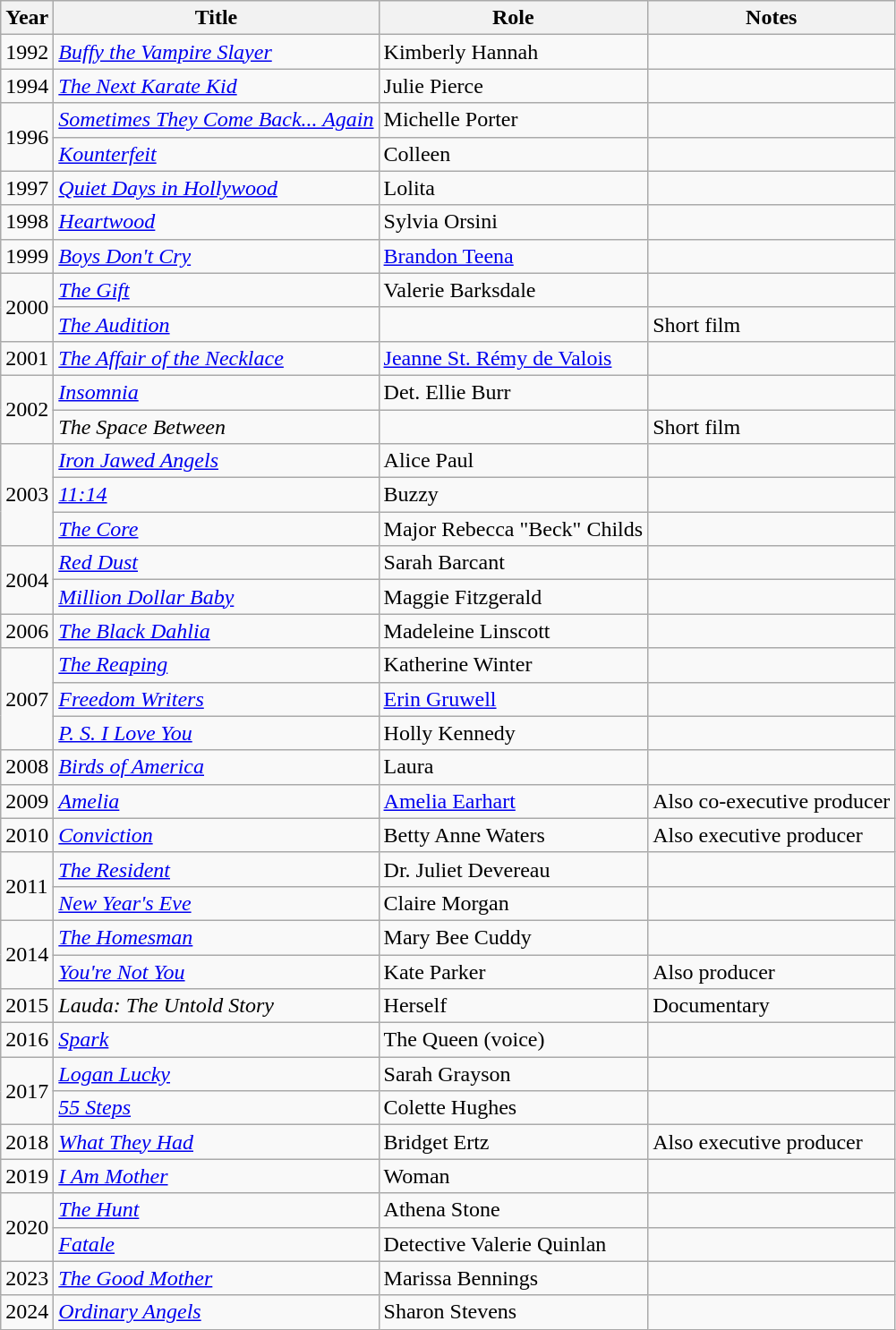<table class="wikitable sortable">
<tr>
<th>Year</th>
<th>Title</th>
<th>Role</th>
<th>Notes</th>
</tr>
<tr>
<td>1992</td>
<td><em><a href='#'>Buffy the Vampire Slayer</a></em></td>
<td>Kimberly Hannah</td>
<td></td>
</tr>
<tr>
<td>1994</td>
<td><em><a href='#'>The Next Karate Kid</a></em></td>
<td>Julie Pierce</td>
<td></td>
</tr>
<tr>
<td rowspan=2>1996</td>
<td><em><a href='#'>Sometimes They Come Back... Again</a></em></td>
<td>Michelle Porter</td>
<td></td>
</tr>
<tr>
<td><em><a href='#'>Kounterfeit</a></em></td>
<td>Colleen</td>
<td></td>
</tr>
<tr>
<td>1997</td>
<td><em><a href='#'>Quiet Days in Hollywood</a></em></td>
<td>Lolita</td>
<td></td>
</tr>
<tr>
<td>1998</td>
<td><em><a href='#'>Heartwood</a></em></td>
<td>Sylvia Orsini</td>
<td></td>
</tr>
<tr>
<td>1999</td>
<td><em><a href='#'>Boys Don't Cry</a></em></td>
<td><a href='#'>Brandon Teena</a></td>
<td></td>
</tr>
<tr>
<td rowspan=2>2000</td>
<td><em><a href='#'>The Gift</a></em></td>
<td>Valerie Barksdale</td>
<td></td>
</tr>
<tr>
<td><em><a href='#'>The Audition</a></em></td>
<td></td>
<td>Short film</td>
</tr>
<tr>
<td>2001</td>
<td><em><a href='#'>The Affair of the Necklace</a></em></td>
<td><a href='#'>Jeanne St. Rémy de Valois</a></td>
<td></td>
</tr>
<tr>
<td rowspan=2>2002</td>
<td><em><a href='#'>Insomnia</a></em></td>
<td>Det. Ellie Burr</td>
<td></td>
</tr>
<tr>
<td><em>The Space Between</em></td>
<td></td>
<td>Short film</td>
</tr>
<tr>
<td rowspan="3">2003</td>
<td><em><a href='#'>Iron Jawed Angels</a></em></td>
<td>Alice Paul</td>
<td></td>
</tr>
<tr>
<td><em><a href='#'>11:14</a></em></td>
<td>Buzzy</td>
<td></td>
</tr>
<tr>
<td><em><a href='#'>The Core</a></em></td>
<td>Major Rebecca "Beck" Childs</td>
<td></td>
</tr>
<tr>
<td rowspan=2>2004</td>
<td><em><a href='#'>Red Dust</a></em></td>
<td>Sarah Barcant</td>
<td></td>
</tr>
<tr>
<td><em><a href='#'>Million Dollar Baby</a></em></td>
<td>Maggie Fitzgerald</td>
<td></td>
</tr>
<tr>
<td>2006</td>
<td><em><a href='#'>The Black Dahlia</a></em></td>
<td>Madeleine Linscott</td>
<td></td>
</tr>
<tr>
<td rowspan=3>2007</td>
<td><em><a href='#'>The Reaping</a></em></td>
<td>Katherine Winter</td>
<td></td>
</tr>
<tr>
<td><em><a href='#'>Freedom Writers</a></em></td>
<td><a href='#'>Erin Gruwell</a></td>
<td></td>
</tr>
<tr>
<td><em><a href='#'>P. S. I Love You</a></em></td>
<td>Holly Kennedy</td>
<td></td>
</tr>
<tr>
<td>2008</td>
<td><em><a href='#'>Birds of America</a></em></td>
<td>Laura</td>
<td></td>
</tr>
<tr>
<td>2009</td>
<td><em><a href='#'>Amelia</a></em></td>
<td><a href='#'>Amelia Earhart</a></td>
<td>Also co-executive producer</td>
</tr>
<tr>
<td>2010</td>
<td><em><a href='#'>Conviction</a></em></td>
<td>Betty Anne Waters</td>
<td>Also executive producer</td>
</tr>
<tr>
<td rowspan=2>2011</td>
<td><em><a href='#'>The Resident</a></em></td>
<td>Dr. Juliet Devereau</td>
<td></td>
</tr>
<tr>
<td><em><a href='#'>New Year's Eve</a></em></td>
<td>Claire Morgan</td>
<td></td>
</tr>
<tr>
<td rowspan=2>2014</td>
<td><em><a href='#'>The Homesman</a></em></td>
<td>Mary Bee Cuddy</td>
<td></td>
</tr>
<tr>
<td><em><a href='#'>You're Not You</a></em></td>
<td>Kate Parker</td>
<td>Also producer</td>
</tr>
<tr>
<td>2015</td>
<td><em>Lauda: The Untold Story</em></td>
<td>Herself</td>
<td>Documentary</td>
</tr>
<tr>
<td>2016</td>
<td><em><a href='#'>Spark</a></em></td>
<td>The Queen (voice)</td>
<td></td>
</tr>
<tr>
<td rowspan=2>2017</td>
<td><em><a href='#'>Logan Lucky</a></em></td>
<td>Sarah Grayson</td>
<td></td>
</tr>
<tr>
<td><em><a href='#'>55 Steps</a></em></td>
<td>Colette Hughes</td>
<td></td>
</tr>
<tr>
<td>2018</td>
<td><em><a href='#'>What They Had</a></em></td>
<td>Bridget Ertz</td>
<td>Also executive producer</td>
</tr>
<tr>
<td>2019</td>
<td><em><a href='#'>I Am Mother</a></em></td>
<td>Woman</td>
<td></td>
</tr>
<tr>
<td rowspan=2>2020</td>
<td><em><a href='#'>The Hunt</a></em></td>
<td>Athena Stone</td>
<td></td>
</tr>
<tr>
<td><em><a href='#'>Fatale</a></em></td>
<td>Detective Valerie Quinlan</td>
<td></td>
</tr>
<tr>
<td>2023</td>
<td><em><a href='#'>The Good Mother</a></em></td>
<td>Marissa Bennings</td>
<td></td>
</tr>
<tr>
<td>2024</td>
<td><em><a href='#'>Ordinary Angels</a></em></td>
<td>Sharon Stevens</td>
<td></td>
</tr>
</table>
